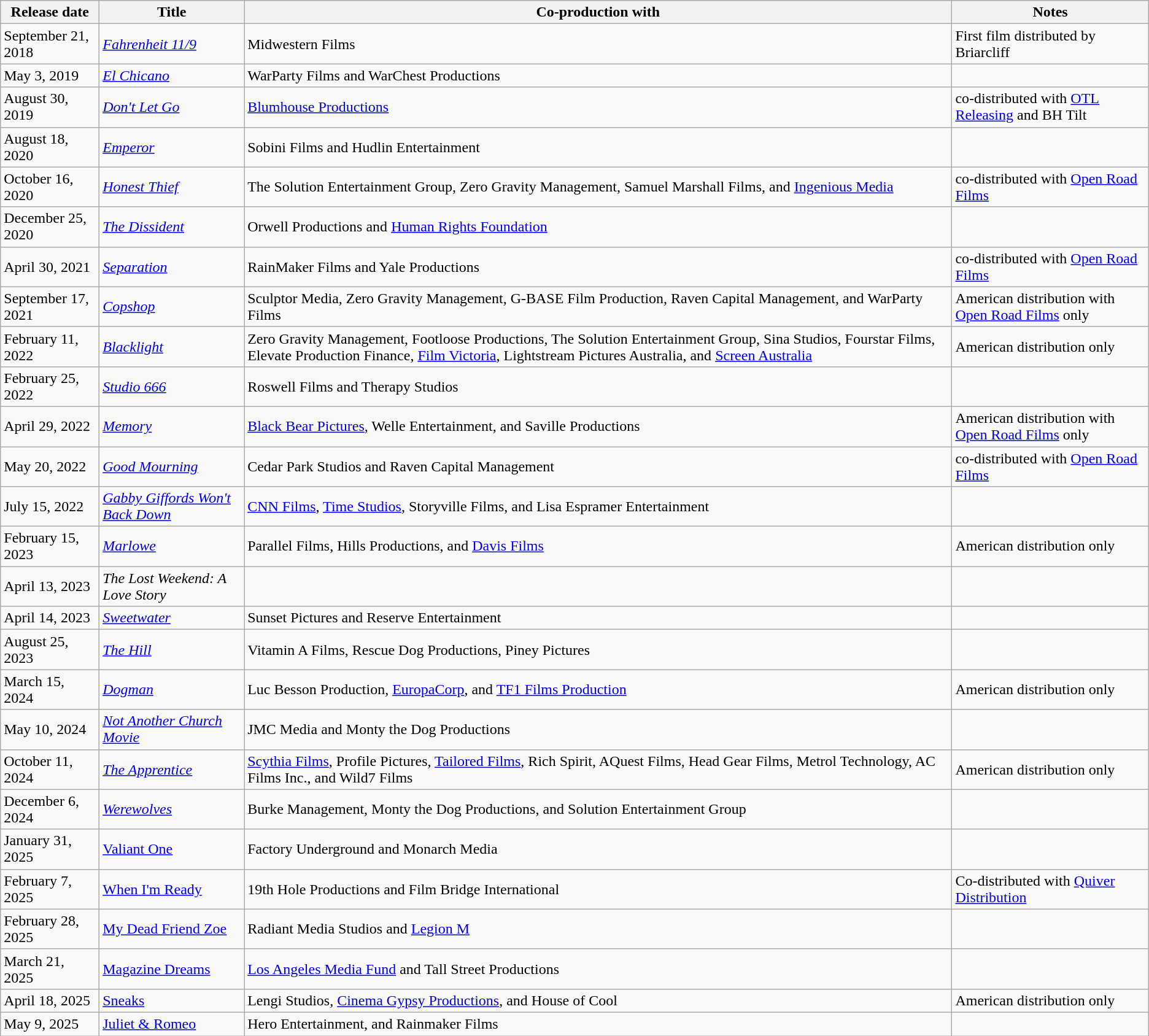<table class="wikitable sortable">
<tr>
<th scope="col">Release date</th>
<th scope="col">Title</th>
<th scope="col">Co-production with</th>
<th scope="col">Notes</th>
</tr>
<tr>
<td>September 21, 2018</td>
<td><em><a href='#'>Fahrenheit 11/9</a></em></td>
<td>Midwestern Films</td>
<td>First film distributed by Briarcliff</td>
</tr>
<tr>
<td>May 3, 2019</td>
<td><em><a href='#'>El Chicano</a></em></td>
<td>WarParty Films and WarChest Productions</td>
<td></td>
</tr>
<tr>
<td>August 30, 2019</td>
<td><em><a href='#'>Don't Let Go</a></em></td>
<td><a href='#'>Blumhouse Productions</a></td>
<td>co-distributed with <a href='#'>OTL Releasing</a> and BH Tilt</td>
</tr>
<tr>
<td>August 18, 2020</td>
<td><em><a href='#'>Emperor</a></em></td>
<td>Sobini Films and Hudlin Entertainment</td>
<td></td>
</tr>
<tr>
<td>October 16, 2020</td>
<td><em><a href='#'>Honest Thief</a></em></td>
<td>The Solution Entertainment Group, Zero Gravity Management, Samuel Marshall Films, and <a href='#'>Ingenious Media</a></td>
<td>co-distributed with <a href='#'>Open Road Films</a></td>
</tr>
<tr>
<td>December 25, 2020</td>
<td><em><a href='#'>The Dissident</a></em></td>
<td>Orwell Productions and <a href='#'>Human Rights Foundation</a></td>
<td></td>
</tr>
<tr>
<td>April 30, 2021</td>
<td><em><a href='#'>Separation</a></em></td>
<td>RainMaker Films and Yale Productions</td>
<td>co-distributed with <a href='#'>Open Road Films</a></td>
</tr>
<tr>
<td>September 17, 2021</td>
<td><em><a href='#'>Copshop</a></em></td>
<td>Sculptor Media, Zero Gravity Management, G-BASE Film Production, Raven Capital Management, and WarParty Films</td>
<td>American distribution with <a href='#'>Open Road Films</a> only</td>
</tr>
<tr>
<td>February 11, 2022</td>
<td><em><a href='#'>Blacklight</a></em></td>
<td>Zero Gravity Management, Footloose Productions, The Solution Entertainment Group, Sina Studios, Fourstar Films, Elevate Production Finance, <a href='#'>Film Victoria</a>, Lightstream Pictures Australia, and <a href='#'>Screen Australia</a></td>
<td>American distribution only</td>
</tr>
<tr>
<td>February 25, 2022</td>
<td><em><a href='#'>Studio 666</a></em></td>
<td>Roswell Films and Therapy Studios</td>
<td></td>
</tr>
<tr>
<td>April 29, 2022</td>
<td><em><a href='#'>Memory</a></em></td>
<td><a href='#'>Black Bear Pictures</a>, Welle Entertainment, and Saville Productions</td>
<td>American distribution with <a href='#'>Open Road Films</a> only</td>
</tr>
<tr>
<td>May 20, 2022</td>
<td><em><a href='#'>Good Mourning</a></em></td>
<td>Cedar Park Studios and Raven Capital Management</td>
<td>co-distributed with <a href='#'>Open Road Films</a></td>
</tr>
<tr>
<td>July 15, 2022</td>
<td><em><a href='#'>Gabby Giffords Won't Back Down</a></em></td>
<td><a href='#'>CNN Films</a>, <a href='#'>Time Studios</a>, Storyville Films, and Lisa Espramer Entertainment</td>
<td></td>
</tr>
<tr>
<td>February 15, 2023</td>
<td><em><a href='#'>Marlowe</a></em></td>
<td>Parallel Films, Hills Productions, and <a href='#'>Davis Films</a></td>
<td>American distribution only</td>
</tr>
<tr>
<td>April 13, 2023</td>
<td><em>The Lost Weekend: A Love Story</em></td>
<td></td>
<td></td>
</tr>
<tr>
<td>April 14, 2023</td>
<td><em><a href='#'>Sweetwater</a></em></td>
<td>Sunset Pictures and Reserve Entertainment</td>
<td></td>
</tr>
<tr>
<td>August 25, 2023</td>
<td><em><a href='#'>The Hill</a></em></td>
<td>Vitamin A Films, Rescue Dog Productions, Piney Pictures</td>
<td></td>
</tr>
<tr>
<td>March 15, 2024</td>
<td><em><a href='#'>Dogman</a></em></td>
<td>Luc Besson Production, <a href='#'>EuropaCorp</a>, and <a href='#'>TF1 Films Production</a></td>
<td>American distribution only</td>
</tr>
<tr>
<td>May 10, 2024</td>
<td><em><a href='#'>Not Another Church Movie</a></em></td>
<td>JMC Media and Monty the Dog Productions</td>
<td></td>
</tr>
<tr>
<td>October 11, 2024</td>
<td><em><a href='#'>The Apprentice</a></em></td>
<td><a href='#'>Scythia Films</a>, Profile Pictures, <a href='#'>Tailored Films</a>, Rich Spirit, AQuest Films, Head Gear Films, Metrol Technology, AC Films Inc., and Wild7 Films</td>
<td>American distribution only</td>
</tr>
<tr>
<td>December 6, 2024</td>
<td><em><a href='#'>Werewolves</a></td>
<td>Burke Management, Monty the Dog Productions, and Solution Entertainment Group</td>
<td></td>
</tr>
<tr>
<td>January 31, 2025</td>
<td></em><a href='#'>Valiant One</a><em></td>
<td>Factory Underground and Monarch Media</td>
<td></td>
</tr>
<tr>
<td>February 7, 2025</td>
<td></em><a href='#'>When I'm Ready</a><em></td>
<td>19th Hole Productions and Film Bridge International</td>
<td>Co-distributed with <a href='#'>Quiver Distribution</a></td>
</tr>
<tr>
<td>February 28, 2025</td>
<td></em><a href='#'>My Dead Friend Zoe</a><em></td>
<td>Radiant Media Studios and <a href='#'>Legion M</a></td>
<td></td>
</tr>
<tr>
<td>March 21, 2025</td>
<td></em><a href='#'>Magazine Dreams</a><em></td>
<td><a href='#'>Los Angeles Media Fund</a> and Tall Street Productions</td>
<td></td>
</tr>
<tr>
<td>April 18, 2025</td>
<td></em><a href='#'>Sneaks</a><em></td>
<td>Lengi Studios, <a href='#'>Cinema Gypsy Productions</a>, and House of Cool</td>
<td>American distribution only</td>
</tr>
<tr>
<td>May 9, 2025</td>
<td></em><a href='#'>Juliet & Romeo</a><em></td>
<td>Hero Entertainment, and Rainmaker Films</td>
<td></td>
</tr>
</table>
